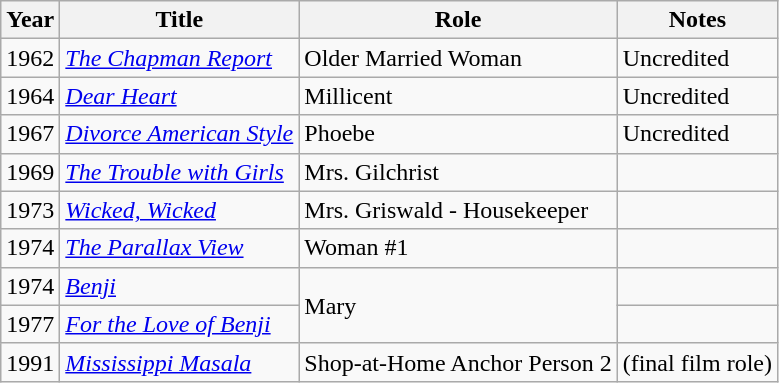<table class="wikitable">
<tr>
<th>Year</th>
<th>Title</th>
<th>Role</th>
<th>Notes</th>
</tr>
<tr>
<td>1962</td>
<td><em><a href='#'>The Chapman Report</a></em></td>
<td>Older Married Woman</td>
<td>Uncredited</td>
</tr>
<tr>
<td>1964</td>
<td><em><a href='#'>Dear Heart</a></em></td>
<td>Millicent</td>
<td>Uncredited</td>
</tr>
<tr>
<td>1967</td>
<td><em><a href='#'>Divorce American Style</a></em></td>
<td>Phoebe</td>
<td>Uncredited</td>
</tr>
<tr>
<td>1969</td>
<td><em><a href='#'>The Trouble with Girls</a></em></td>
<td>Mrs. Gilchrist</td>
<td></td>
</tr>
<tr>
<td>1973</td>
<td><em><a href='#'>Wicked, Wicked</a></em></td>
<td>Mrs. Griswald - Housekeeper</td>
<td></td>
</tr>
<tr>
<td>1974</td>
<td><em><a href='#'>The Parallax View</a></em></td>
<td>Woman #1</td>
<td></td>
</tr>
<tr>
<td>1974</td>
<td><em><a href='#'>Benji</a></em></td>
<td rowspan="2">Mary</td>
<td></td>
</tr>
<tr>
<td>1977</td>
<td><em><a href='#'>For the Love of Benji</a></em></td>
<td></td>
</tr>
<tr>
<td>1991</td>
<td><em><a href='#'>Mississippi Masala</a></em></td>
<td>Shop-at-Home Anchor Person 2</td>
<td>(final film role)</td>
</tr>
</table>
